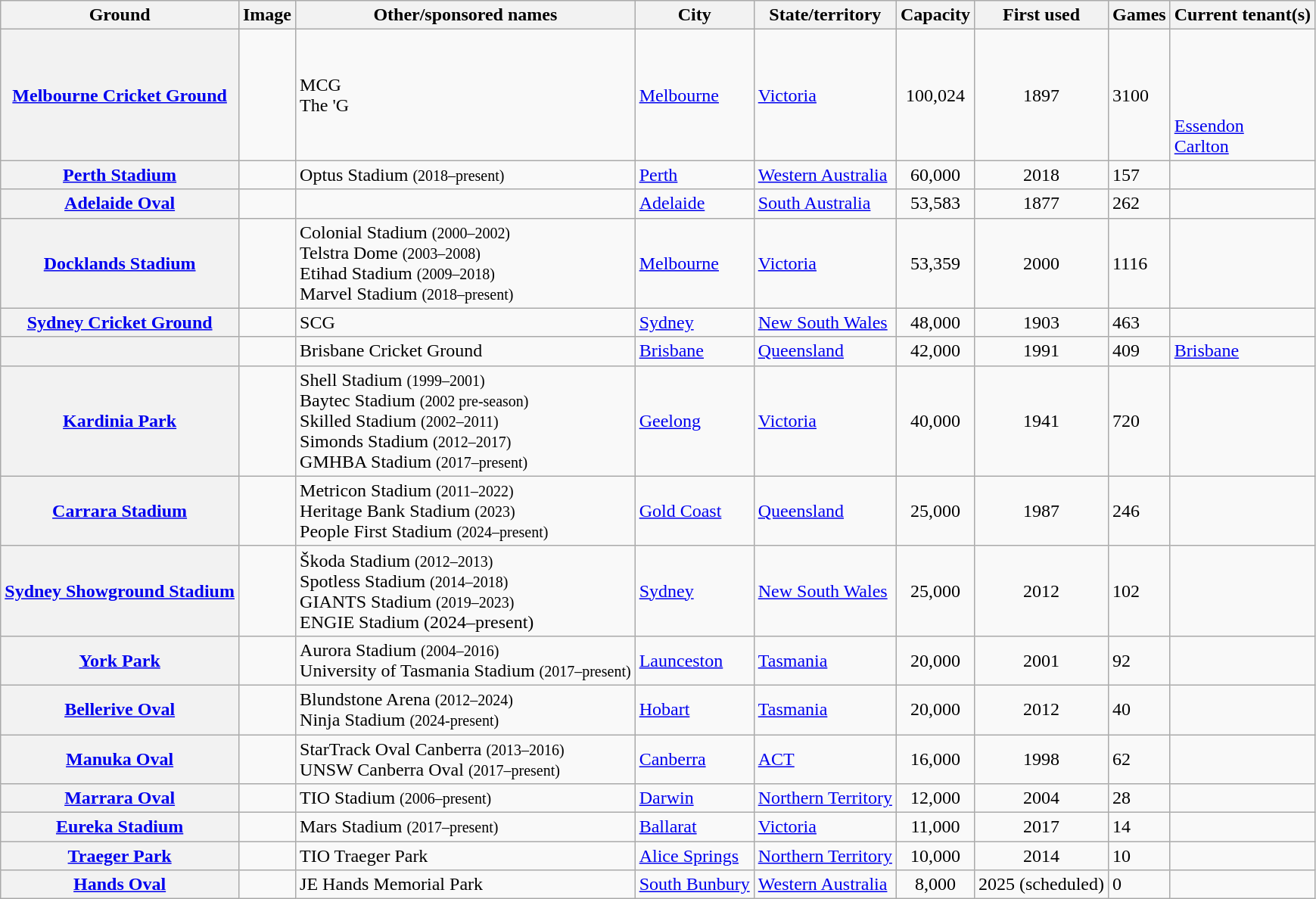<table class="wikitable plainrowheaders sortable">
<tr>
<th scope="col">Ground</th>
<th scope="col" class="unsortable">Image</th>
<th scope="col">Other/sponsored names</th>
<th scope="col">City</th>
<th scope="col">State/territory</th>
<th scope="col" data-sort-type="number">Capacity</th>
<th scope="col">First used</th>
<th>Games</th>
<th scope="col">Current tenant(s)</th>
</tr>
<tr>
<th scope="row"><a href='#'>Melbourne Cricket Ground</a></th>
<td></td>
<td>MCG<br>The 'G</td>
<td><a href='#'>Melbourne</a></td>
<td><a href='#'>Victoria</a></td>
<td align=center>100,024</td>
<td align = center>1897</td>
<td>3100</td>
<td><br><br><br><br><a href='#'>Essendon</a><br><a href='#'>Carlton</a></td>
</tr>
<tr>
<th scope="row"><a href='#'>Perth Stadium</a></th>
<td></td>
<td>Optus Stadium <small>(2018–present)</small></td>
<td><a href='#'>Perth</a></td>
<td><a href='#'>Western Australia</a></td>
<td align=center>60,000</td>
<td align=center>2018</td>
<td>157</td>
<td><br></td>
</tr>
<tr>
<th scope="row"><a href='#'>Adelaide Oval</a></th>
<td></td>
<td></td>
<td><a href='#'>Adelaide</a></td>
<td><a href='#'>South Australia</a></td>
<td align=center>53,583</td>
<td align=center>1877</td>
<td>262</td>
<td><br></td>
</tr>
<tr>
<th scope="row"><a href='#'>Docklands Stadium</a></th>
<td></td>
<td>Colonial Stadium <small>(2000–2002)</small><br>Telstra Dome <small>(2003–2008)</small><br>Etihad Stadium <small>(2009–2018)</small><br>Marvel Stadium <small>(2018–present)</small></td>
<td><a href='#'>Melbourne</a></td>
<td><a href='#'>Victoria</a></td>
<td align=center>53,359</td>
<td align=center>2000</td>
<td>1116</td>
<td><br><br><br><br></td>
</tr>
<tr>
<th scope="row"><a href='#'>Sydney Cricket Ground</a></th>
<td></td>
<td>SCG</td>
<td><a href='#'>Sydney</a></td>
<td><a href='#'>New South Wales</a></td>
<td align=center>48,000</td>
<td align=center>1903</td>
<td>463</td>
<td></td>
</tr>
<tr>
<th scope="row"></th>
<td></td>
<td>Brisbane Cricket Ground</td>
<td><a href='#'>Brisbane</a></td>
<td><a href='#'>Queensland</a></td>
<td align=center>42,000</td>
<td align=center>1991</td>
<td>409</td>
<td><a href='#'>Brisbane</a></td>
</tr>
<tr>
<th scope="row"><a href='#'>Kardinia Park</a></th>
<td></td>
<td>Shell Stadium <small>(1999–2001)</small><br>Baytec Stadium <small>(2002 pre-season)</small><br>Skilled Stadium <small>(2002–2011)</small><br>Simonds Stadium <small>(2012–2017)</small><br>GMHBA Stadium <small>(2017–present)</small></td>
<td><a href='#'>Geelong</a></td>
<td><a href='#'>Victoria</a></td>
<td align=center>40,000</td>
<td align=center>1941</td>
<td>720</td>
<td></td>
</tr>
<tr>
<th scope="row"><a href='#'>Carrara Stadium</a></th>
<td></td>
<td>Metricon Stadium <small>(2011–2022) </small><br>Heritage Bank Stadium <small>(2023) </small><br>People First Stadium <small>(2024–present)</small></td>
<td><a href='#'>Gold Coast</a></td>
<td><a href='#'>Queensland</a></td>
<td align=center>25,000</td>
<td align=center>1987</td>
<td>246</td>
<td></td>
</tr>
<tr>
<th scope="row"><a href='#'>Sydney Showground Stadium</a></th>
<td></td>
<td>Škoda Stadium <small>(2012–2013)</small><br>Spotless Stadium <small>(2014–2018)</small><br>GIANTS Stadium <small>(2019–2023)</small><br>ENGIE Stadium (2024–present)</td>
<td><a href='#'>Sydney</a></td>
<td><a href='#'>New South Wales</a></td>
<td align = center>25,000</td>
<td align = center>2012</td>
<td>102</td>
<td></td>
</tr>
<tr>
<th scope="row"><a href='#'>York Park</a></th>
<td></td>
<td>Aurora Stadium <small>(2004–2016)</small><br>University of Tasmania Stadium <small>(2017–present)</small></td>
<td><a href='#'>Launceston</a></td>
<td><a href='#'>Tasmania</a></td>
<td align=center>20,000</td>
<td align=center>2001</td>
<td>92</td>
<td><em></em></td>
</tr>
<tr>
<th scope="row"><a href='#'>Bellerive Oval</a></th>
<td></td>
<td>Blundstone Arena <small>(2012–2024)</small><br>Ninja Stadium <small>(2024-present)</small></td>
<td><a href='#'>Hobart</a></td>
<td><a href='#'>Tasmania</a></td>
<td align=center>20,000</td>
<td align=center>2012</td>
<td>40</td>
<td><em></em></td>
</tr>
<tr>
<th scope="row"><a href='#'>Manuka Oval</a></th>
<td></td>
<td>StarTrack Oval Canberra <small>(2013–2016)</small> <br> UNSW Canberra Oval <small>(2017–present)</small></td>
<td><a href='#'>Canberra</a></td>
<td><a href='#'>ACT</a></td>
<td align=center>16,000</td>
<td align=center>1998</td>
<td>62</td>
<td></td>
</tr>
<tr>
<th scope="row"><a href='#'>Marrara Oval</a></th>
<td></td>
<td>TIO Stadium <small>(2006–present)</small></td>
<td><a href='#'>Darwin</a></td>
<td><a href='#'>Northern Territory</a></td>
<td align=center>12,000</td>
<td align=center>2004</td>
<td>28</td>
<td><em></em></td>
</tr>
<tr>
<th scope="row"><a href='#'>Eureka Stadium</a></th>
<td></td>
<td>Mars Stadium <small>(2017–present)</small></td>
<td><a href='#'>Ballarat</a></td>
<td><a href='#'>Victoria</a></td>
<td align="center">11,000</td>
<td align="center">2017</td>
<td>14</td>
<td><em></em></td>
</tr>
<tr>
<th scope="row"><a href='#'>Traeger Park</a></th>
<td></td>
<td>TIO Traeger Park</td>
<td><a href='#'>Alice Springs</a></td>
<td><a href='#'>Northern Territory</a></td>
<td align=center>10,000</td>
<td align=center>2014</td>
<td>10</td>
<td><em></em></td>
</tr>
<tr>
<th scope="row"><a href='#'>Hands Oval</a></th>
<td></td>
<td>JE Hands Memorial Park</td>
<td><a href='#'>South Bunbury</a></td>
<td><a href='#'>Western Australia</a></td>
<td align=center>8,000</td>
<td align=center>2025 (scheduled)</td>
<td>0</td>
<td><em></em></td>
</tr>
</table>
